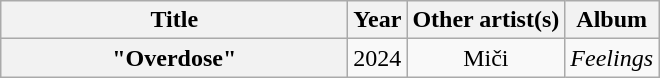<table class="wikitable plainrowheaders" style="text-align:center;">
<tr>
<th scope="col" style="width:14em;">Title</th>
<th scope="col">Year</th>
<th scope="col">Other artist(s)</th>
<th scope="col">Album</th>
</tr>
<tr>
<th scope="row">"Overdose"</th>
<td>2024</td>
<td>Miči</td>
<td><em>Feelings</em></td>
</tr>
</table>
